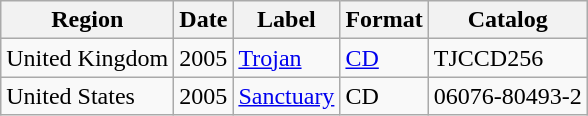<table class="wikitable">
<tr>
<th>Region</th>
<th>Date</th>
<th>Label</th>
<th>Format</th>
<th>Catalog</th>
</tr>
<tr>
<td>United Kingdom</td>
<td>2005</td>
<td><a href='#'>Trojan</a></td>
<td><a href='#'>CD</a></td>
<td>TJCCD256</td>
</tr>
<tr>
<td>United States</td>
<td>2005</td>
<td><a href='#'>Sanctuary</a></td>
<td>CD</td>
<td>06076-80493-2</td>
</tr>
</table>
